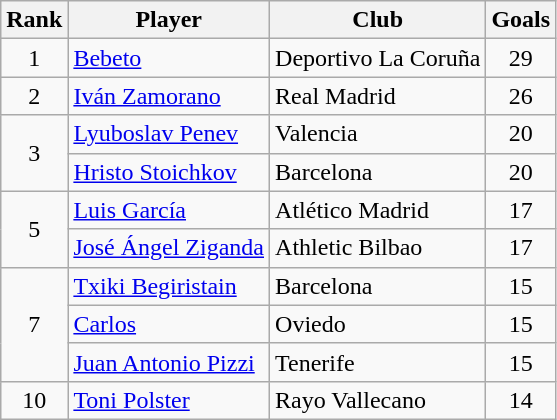<table class="wikitable" style="text-align:center">
<tr>
<th>Rank</th>
<th>Player</th>
<th>Club</th>
<th>Goals</th>
</tr>
<tr>
<td>1</td>
<td align="left"> <a href='#'>Bebeto</a></td>
<td align="left">Deportivo La Coruña</td>
<td>29</td>
</tr>
<tr>
<td>2</td>
<td align="left"> <a href='#'>Iván Zamorano</a></td>
<td align="left">Real Madrid</td>
<td>26</td>
</tr>
<tr>
<td rowspan="2">3</td>
<td align="left"> <a href='#'>Lyuboslav Penev</a></td>
<td align="left">Valencia</td>
<td>20</td>
</tr>
<tr>
<td align="left"> <a href='#'>Hristo Stoichkov</a></td>
<td align="left">Barcelona</td>
<td>20</td>
</tr>
<tr>
<td rowspan="2">5</td>
<td align="left"> <a href='#'>Luis García</a></td>
<td align="left">Atlético Madrid</td>
<td>17</td>
</tr>
<tr>
<td align="left"> <a href='#'>José Ángel Ziganda</a></td>
<td align="left">Athletic Bilbao</td>
<td>17</td>
</tr>
<tr>
<td rowspan="3">7</td>
<td align="left"> <a href='#'>Txiki Begiristain</a></td>
<td align="left">Barcelona</td>
<td>15</td>
</tr>
<tr>
<td align="left"> <a href='#'>Carlos</a></td>
<td align="left">Oviedo</td>
<td>15</td>
</tr>
<tr>
<td align="left"> <a href='#'>Juan Antonio Pizzi</a></td>
<td align="left">Tenerife</td>
<td>15</td>
</tr>
<tr>
<td>10</td>
<td align="left"> <a href='#'>Toni Polster</a></td>
<td align="left">Rayo Vallecano</td>
<td>14</td>
</tr>
</table>
